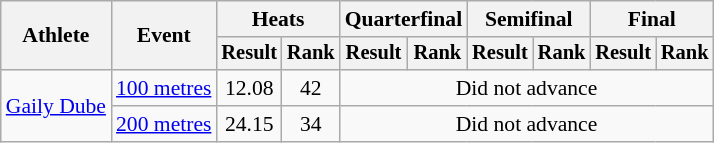<table class="wikitable" style="font-size:90%">
<tr>
<th rowspan="2">Athlete</th>
<th rowspan="2">Event</th>
<th colspan="2">Heats</th>
<th colspan="2">Quarterfinal</th>
<th colspan="2">Semifinal</th>
<th colspan="2">Final</th>
</tr>
<tr style="font-size:95%">
<th>Result</th>
<th>Rank</th>
<th>Result</th>
<th>Rank</th>
<th>Result</th>
<th>Rank</th>
<th>Result</th>
<th>Rank</th>
</tr>
<tr align=center>
<td align=left rowspan=2><a href='#'>Gaily Dube</a></td>
<td align=left><a href='#'>100 metres</a></td>
<td>12.08</td>
<td>42</td>
<td colspan=6>Did not advance</td>
</tr>
<tr align=center>
<td align=left><a href='#'>200 metres</a></td>
<td>24.15</td>
<td>34</td>
<td colspan=6>Did not advance</td>
</tr>
</table>
